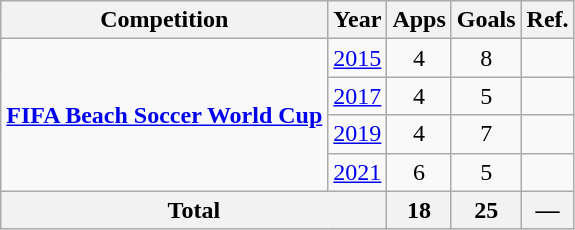<table class="wikitable" style="text-align:center;">
<tr>
<th>Competition</th>
<th>Year</th>
<th>Apps</th>
<th>Goals</th>
<th>Ref.</th>
</tr>
<tr>
<td rowspan="4"><strong><a href='#'>FIFA Beach Soccer World Cup</a></strong></td>
<td> <a href='#'>2015</a></td>
<td>4</td>
<td>8</td>
<td></td>
</tr>
<tr>
<td> <a href='#'>2017</a></td>
<td>4</td>
<td>5</td>
<td></td>
</tr>
<tr>
<td> <a href='#'>2019</a></td>
<td>4</td>
<td>7</td>
<td></td>
</tr>
<tr>
<td> <a href='#'>2021</a></td>
<td>6</td>
<td>5</td>
<td></td>
</tr>
<tr>
<th colspan=2>Total</th>
<th>18</th>
<th>25</th>
<th>—</th>
</tr>
</table>
